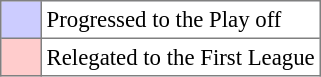<table bgcolor="#f7f8ff" cellpadding="3" cellspacing="0" border="1" style="font-size: 95%; border: gray solid 1px; border-collapse: collapse;text-align:center;">
<tr>
<td style="background:#CCCCFF;" width="20"></td>
<td bgcolor="#ffffff" align="left">Progressed to the Play off</td>
</tr>
<tr>
<td style="background: #FFCCCC;" width="20"></td>
<td bgcolor="#ffffff" align="left">Relegated to the First League</td>
</tr>
</table>
